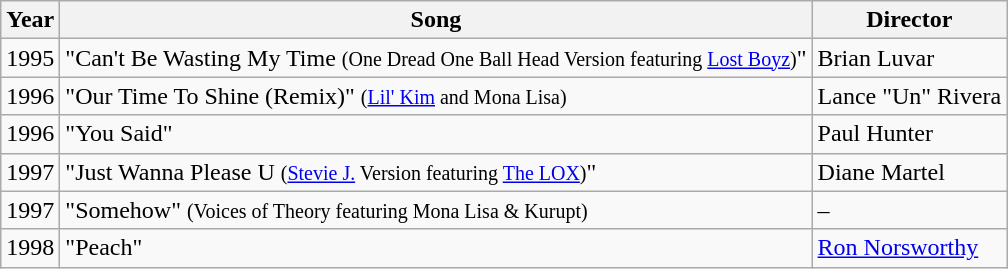<table class="wikitable">
<tr>
<th><strong>Year</strong></th>
<th><strong>Song</strong></th>
<th><strong>Director</strong></th>
</tr>
<tr>
<td>1995</td>
<td>"Can't Be Wasting My Time <small>(One Dread One Ball Head Version featuring <a href='#'>Lost Boyz</a>)</small>"</td>
<td>Brian Luvar</td>
</tr>
<tr>
<td>1996</td>
<td>"Our Time To Shine (Remix)" <small>(<a href='#'>Lil' Kim</a> and Mona Lisa)</small></td>
<td>Lance "Un" Rivera</td>
</tr>
<tr>
<td>1996</td>
<td>"You Said"</td>
<td>Paul Hunter</td>
</tr>
<tr>
<td>1997</td>
<td>"Just Wanna Please U <small>(<a href='#'>Stevie J.</a> Version featuring <a href='#'>The LOX</a>)</small>"</td>
<td>Diane Martel</td>
</tr>
<tr>
<td>1997</td>
<td>"Somehow" <small>(Voices of Theory featuring Mona Lisa & Kurupt)</small></td>
<td>–</td>
</tr>
<tr>
<td>1998</td>
<td>"Peach"</td>
<td><a href='#'>Ron Norsworthy</a></td>
</tr>
</table>
